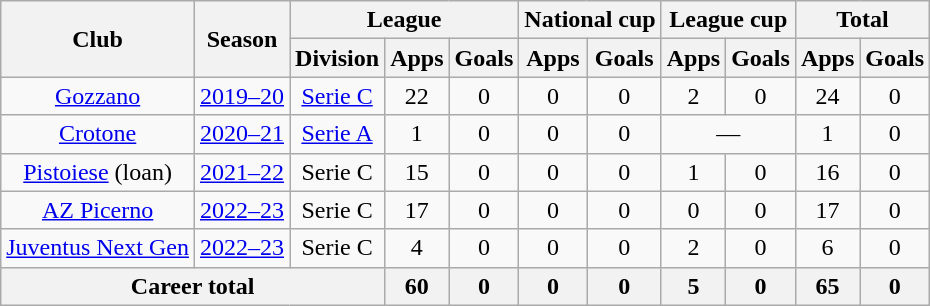<table class="wikitable" style="text-align:center">
<tr>
<th rowspan="2">Club</th>
<th rowspan="2">Season</th>
<th colspan="3">League</th>
<th colspan="2">National cup</th>
<th colspan="2">League cup</th>
<th colspan="2">Total</th>
</tr>
<tr>
<th>Division</th>
<th>Apps</th>
<th>Goals</th>
<th>Apps</th>
<th>Goals</th>
<th>Apps</th>
<th>Goals</th>
<th>Apps</th>
<th>Goals</th>
</tr>
<tr>
<td><a href='#'>Gozzano</a></td>
<td><a href='#'>2019–20</a></td>
<td><a href='#'>Serie C</a></td>
<td>22</td>
<td>0</td>
<td>0</td>
<td>0</td>
<td>2</td>
<td>0</td>
<td>24</td>
<td>0</td>
</tr>
<tr>
<td><a href='#'>Crotone</a></td>
<td><a href='#'>2020–21</a></td>
<td><a href='#'>Serie A</a></td>
<td>1</td>
<td>0</td>
<td>0</td>
<td>0</td>
<td colspan="2">—</td>
<td>1</td>
<td>0</td>
</tr>
<tr>
<td><a href='#'>Pistoiese</a> (loan)</td>
<td><a href='#'>2021–22</a></td>
<td>Serie C</td>
<td>15</td>
<td>0</td>
<td>0</td>
<td>0</td>
<td>1</td>
<td>0</td>
<td>16</td>
<td>0</td>
</tr>
<tr>
<td><a href='#'>AZ Picerno</a></td>
<td><a href='#'>2022–23</a></td>
<td>Serie C</td>
<td>17</td>
<td>0</td>
<td>0</td>
<td>0</td>
<td>0</td>
<td>0</td>
<td>17</td>
<td>0</td>
</tr>
<tr>
<td><a href='#'>Juventus Next Gen</a></td>
<td><a href='#'>2022–23</a></td>
<td>Serie C</td>
<td>4</td>
<td>0</td>
<td>0</td>
<td>0</td>
<td>2</td>
<td>0</td>
<td>6</td>
<td>0</td>
</tr>
<tr>
<th colspan="3">Career total</th>
<th>60</th>
<th>0</th>
<th>0</th>
<th>0</th>
<th>5</th>
<th>0</th>
<th>65</th>
<th>0</th>
</tr>
</table>
